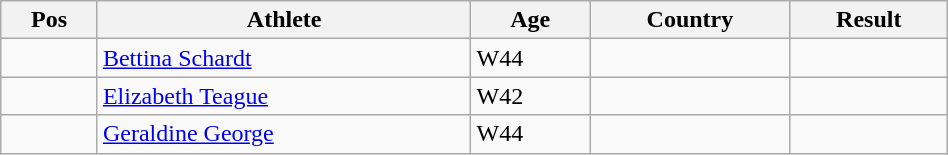<table class="wikitable"  style="text-align:center; width:50%;">
<tr>
<th>Pos</th>
<th>Athlete</th>
<th>Age</th>
<th>Country</th>
<th>Result</th>
</tr>
<tr>
<td align=center></td>
<td align=left><a href='#'>Bettina Schardt</a></td>
<td align=left>W44</td>
<td align=left></td>
<td></td>
</tr>
<tr>
<td align=center></td>
<td align=left><a href='#'>Elizabeth Teague</a></td>
<td align=left>W42</td>
<td align=left></td>
<td></td>
</tr>
<tr>
<td align=center></td>
<td align=left><a href='#'>Geraldine George</a></td>
<td align=left>W44</td>
<td align=left></td>
<td></td>
</tr>
</table>
